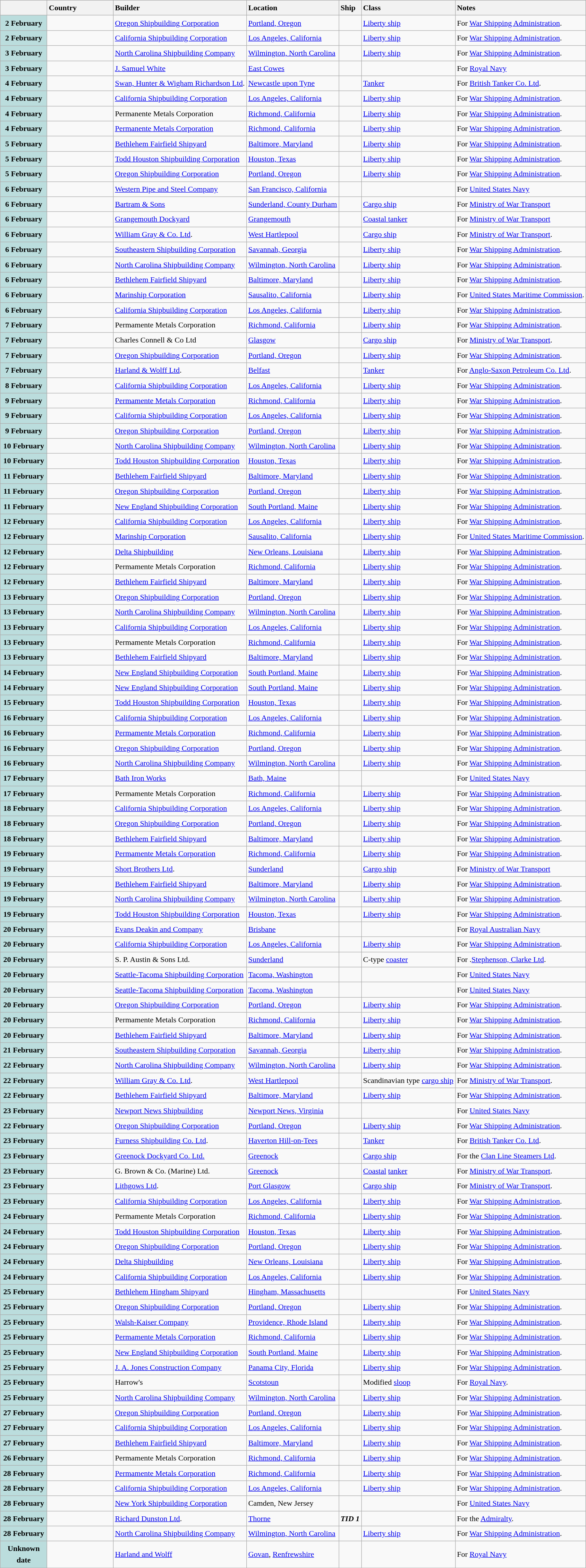<table class="wikitable sortable" style="font-size:1.00em; line-height:1.5em;">
<tr>
<th width="90"></th>
<th width="130"  style="text-align: left;">Country</th>
<th style="text-align: left;">Builder</th>
<th style="text-align: left;">Location</th>
<th style="text-align: left;">Ship</th>
<th style="text-align: left;">Class</th>
<th style="text-align: left;">Notes</th>
</tr>
<tr --->
<th style="background: #bbdddd;">2 February</th>
<td></td>
<td><a href='#'>Oregon Shipbuilding Corporation</a></td>
<td><a href='#'>Portland, Oregon</a></td>
<td><strong></strong></td>
<td><a href='#'>Liberty ship</a></td>
<td>For <a href='#'>War Shipping Administration</a>.</td>
</tr>
<tr --->
<th style="background: #bbdddd;">2 February</th>
<td></td>
<td><a href='#'>California Shipbuilding Corporation</a></td>
<td><a href='#'>Los Angeles, California</a></td>
<td><strong></strong></td>
<td><a href='#'>Liberty ship</a></td>
<td>For <a href='#'>War Shipping Administration</a>.</td>
</tr>
<tr --->
<th style="background: #bbdddd;">3 February</th>
<td></td>
<td><a href='#'>North Carolina Shipbuilding Company</a></td>
<td><a href='#'>Wilmington, North Carolina</a></td>
<td><strong></strong></td>
<td><a href='#'>Liberty ship</a></td>
<td>For <a href='#'>War Shipping Administration</a>.</td>
</tr>
<tr>
<th style="background: #bbdddd;">3 February</th>
<td></td>
<td><a href='#'>J. Samuel White</a></td>
<td><a href='#'>East Cowes</a></td>
<td><strong></strong></td>
<td></td>
<td>For <a href='#'>Royal Navy</a></td>
</tr>
<tr ---->
<th style="background: #bbdddd;">4 February</th>
<td></td>
<td><a href='#'>Swan, Hunter & Wigham Richardson Ltd</a>.</td>
<td><a href='#'>Newcastle upon Tyne</a></td>
<td><strong></strong></td>
<td><a href='#'>Tanker</a></td>
<td>For <a href='#'>British Tanker Co. Ltd</a>.</td>
</tr>
<tr --->
<th style="background: #bbdddd;">4 February</th>
<td></td>
<td><a href='#'>California Shipbuilding Corporation</a></td>
<td><a href='#'>Los Angeles, California</a></td>
<td><strong></strong></td>
<td><a href='#'>Liberty ship</a></td>
<td>For <a href='#'>War Shipping Administration</a>.</td>
</tr>
<tr --->
<th style="background: #bbdddd;">4 February</th>
<td></td>
<td>Permanente Metals Corporation</td>
<td><a href='#'>Richmond, California</a></td>
<td><strong></strong></td>
<td><a href='#'>Liberty ship</a></td>
<td>For <a href='#'>War Shipping Administration</a>.</td>
</tr>
<tr --->
<th style="background: #bbdddd;">4 February</th>
<td></td>
<td><a href='#'>Permanente Metals Corporation</a></td>
<td><a href='#'>Richmond, California</a></td>
<td><strong></strong></td>
<td><a href='#'>Liberty ship</a></td>
<td>For <a href='#'>War Shipping Administration</a>.</td>
</tr>
<tr --->
<th style="background: #bbdddd;">5 February</th>
<td></td>
<td><a href='#'>Bethlehem Fairfield Shipyard</a></td>
<td><a href='#'>Baltimore, Maryland</a></td>
<td><strong></strong></td>
<td><a href='#'>Liberty ship</a></td>
<td>For <a href='#'>War Shipping Administration</a>.</td>
</tr>
<tr --->
<th style="background: #bbdddd;">5 February</th>
<td></td>
<td><a href='#'>Todd Houston Shipbuilding Corporation</a></td>
<td><a href='#'>Houston, Texas</a></td>
<td><strong></strong></td>
<td><a href='#'>Liberty ship</a></td>
<td>For <a href='#'>War Shipping Administration</a>.</td>
</tr>
<tr --->
<th style="background: #bbdddd;">5 February</th>
<td></td>
<td><a href='#'>Oregon Shipbuilding Corporation</a></td>
<td><a href='#'>Portland, Oregon</a></td>
<td><strong></strong></td>
<td><a href='#'>Liberty ship</a></td>
<td>For <a href='#'>War Shipping Administration</a>.</td>
</tr>
<tr>
<th style="background: #bbdddd;">6 February</th>
<td></td>
<td><a href='#'>Western Pipe and Steel Company</a></td>
<td><a href='#'>San Francisco, California</a></td>
<td><strong></strong></td>
<td></td>
<td>For <a href='#'>United States Navy</a></td>
</tr>
<tr>
<th style="background: #bbdddd;">6 February</th>
<td></td>
<td><a href='#'>Bartram & Sons</a></td>
<td><a href='#'>Sunderland, County Durham</a></td>
<td><strong></strong></td>
<td><a href='#'>Cargo ship</a></td>
<td>For <a href='#'>Ministry of War Transport</a></td>
</tr>
<tr>
<th style="background: #bbdddd;">6 February</th>
<td></td>
<td><a href='#'>Grangemouth Dockyard</a></td>
<td><a href='#'>Grangemouth</a></td>
<td><strong></strong></td>
<td><a href='#'>Coastal tanker</a></td>
<td>For <a href='#'>Ministry of War Transport</a></td>
</tr>
<tr>
<th style="background: #bbdddd;">6 February</th>
<td></td>
<td><a href='#'>William Gray & Co. Ltd</a>.</td>
<td><a href='#'>West Hartlepool</a></td>
<td><strong></strong></td>
<td><a href='#'>Cargo ship</a></td>
<td>For <a href='#'>Ministry of War Transport</a>.</td>
</tr>
<tr --->
<th style="background: #bbdddd;">6 February</th>
<td></td>
<td><a href='#'>Southeastern Shipbuilding Corporation</a></td>
<td><a href='#'>Savannah, Georgia</a></td>
<td><strong></strong></td>
<td><a href='#'>Liberty ship</a></td>
<td>For <a href='#'>War Shipping Administration</a>.</td>
</tr>
<tr --->
<th style="background: #bbdddd;">6 February</th>
<td></td>
<td><a href='#'>North Carolina Shipbuilding Company</a></td>
<td><a href='#'>Wilmington, North Carolina</a></td>
<td><strong></strong></td>
<td><a href='#'>Liberty ship</a></td>
<td>For <a href='#'>War Shipping Administration</a>.</td>
</tr>
<tr --->
<th style="background: #bbdddd;">6 February</th>
<td></td>
<td><a href='#'>Bethlehem Fairfield Shipyard</a></td>
<td><a href='#'>Baltimore, Maryland</a></td>
<td><strong></strong></td>
<td><a href='#'>Liberty ship</a></td>
<td>For <a href='#'>War Shipping Administration</a>.</td>
</tr>
<tr --->
<th style="background: #bbdddd;">6 February</th>
<td></td>
<td><a href='#'>Marinship Corporation</a></td>
<td><a href='#'>Sausalito, California</a></td>
<td><strong></strong></td>
<td><a href='#'>Liberty ship</a></td>
<td>For <a href='#'>United States Maritime Commission</a>.</td>
</tr>
<tr --->
<th style="background: #bbdddd;">6 February</th>
<td></td>
<td><a href='#'>California Shipbuilding Corporation</a></td>
<td><a href='#'>Los Angeles, California</a></td>
<td><strong></strong></td>
<td><a href='#'>Liberty ship</a></td>
<td>For <a href='#'>War Shipping Administration</a>.</td>
</tr>
<tr --->
<th style="background: #bbdddd;">7 February</th>
<td></td>
<td>Permamente Metals Corporation</td>
<td><a href='#'>Richmond, California</a></td>
<td><strong></strong></td>
<td><a href='#'>Liberty ship</a></td>
<td>For <a href='#'>War Shipping Administration</a>.</td>
</tr>
<tr>
<th style="background: #bbdddd;">7 February</th>
<td></td>
<td>Charles Connell & Co Ltd</td>
<td><a href='#'>Glasgow</a></td>
<td><strong></strong></td>
<td><a href='#'>Cargo ship</a></td>
<td>For <a href='#'>Ministry of War Transport</a>.</td>
</tr>
<tr --->
<th style="background: #bbdddd;">7 February</th>
<td></td>
<td><a href='#'>Oregon Shipbuilding Corporation</a></td>
<td><a href='#'>Portland, Oregon</a></td>
<td><strong></strong></td>
<td><a href='#'>Liberty ship</a></td>
<td>For <a href='#'>War Shipping Administration</a>.</td>
</tr>
<tr ---->
<th style="background: #bbdddd;">7 February</th>
<td></td>
<td><a href='#'>Harland & Wolff Ltd</a>.</td>
<td><a href='#'>Belfast</a></td>
<td><strong></strong></td>
<td><a href='#'>Tanker</a></td>
<td>For <a href='#'>Anglo-Saxon Petroleum Co. Ltd</a>.</td>
</tr>
<tr --->
<th style="background: #bbdddd;">8 February</th>
<td></td>
<td><a href='#'>California Shipbuilding Corporation</a></td>
<td><a href='#'>Los Angeles, California</a></td>
<td><strong></strong></td>
<td><a href='#'>Liberty ship</a></td>
<td>For <a href='#'>War Shipping Administration</a>.</td>
</tr>
<tr --->
<th style="background: #bbdddd;">9 February</th>
<td></td>
<td><a href='#'>Permamente Metals Corporation</a></td>
<td><a href='#'>Richmond, California</a></td>
<td><strong></strong></td>
<td><a href='#'>Liberty ship</a></td>
<td>For <a href='#'>War Shipping Administration</a>.</td>
</tr>
<tr --->
<th style="background: #bbdddd;">9 February</th>
<td></td>
<td><a href='#'>California Shipbuilding Corporation</a></td>
<td><a href='#'>Los Angeles, California</a></td>
<td><strong></strong></td>
<td><a href='#'>Liberty ship</a></td>
<td>For <a href='#'>War Shipping Administration</a>.</td>
</tr>
<tr --->
<th style="background: #bbdddd;">9 February</th>
<td></td>
<td><a href='#'>Oregon Shipbuilding Corporation</a></td>
<td><a href='#'>Portland, Oregon</a></td>
<td><strong></strong></td>
<td><a href='#'>Liberty ship</a></td>
<td>For <a href='#'>War Shipping Administration</a>.</td>
</tr>
<tr --->
<th style="background: #bbdddd;">10 February</th>
<td></td>
<td><a href='#'>North Carolina Shipbuilding Company</a></td>
<td><a href='#'>Wilmington, North Carolina</a></td>
<td><strong></strong></td>
<td><a href='#'>Liberty ship</a></td>
<td>For <a href='#'>War Shipping Administration</a>.</td>
</tr>
<tr --->
<th style="background: #bbdddd;">10 February</th>
<td></td>
<td><a href='#'>Todd Houston Shipbuilding Corporation</a></td>
<td><a href='#'>Houston, Texas</a></td>
<td><strong></strong></td>
<td><a href='#'>Liberty ship</a></td>
<td>For <a href='#'>War Shipping Administration</a>.</td>
</tr>
<tr --->
<th style="background: #bbdddd;">11 February</th>
<td></td>
<td><a href='#'>Bethlehem Fairfield Shipyard</a></td>
<td><a href='#'>Baltimore, Maryland</a></td>
<td><strong></strong></td>
<td><a href='#'>Liberty ship</a></td>
<td>For <a href='#'>War Shipping Administration</a>.</td>
</tr>
<tr --->
<th style="background: #bbdddd;">11 February</th>
<td></td>
<td><a href='#'>Oregon Shipbuilding Corporation</a></td>
<td><a href='#'>Portland, Oregon</a></td>
<td><strong></strong></td>
<td><a href='#'>Liberty ship</a></td>
<td>For <a href='#'>War Shipping Administration</a>.</td>
</tr>
<tr --->
<th style="background: #bbdddd;">11 February</th>
<td></td>
<td><a href='#'>New England Shipbuilding Corporation</a></td>
<td><a href='#'>South Portland, Maine</a></td>
<td><strong></strong></td>
<td><a href='#'>Liberty ship</a></td>
<td>For <a href='#'>War Shipping Administration</a>.</td>
</tr>
<tr --->
<th style="background: #bbdddd;">12 February</th>
<td></td>
<td><a href='#'>California Shipbuilding Corporation</a></td>
<td><a href='#'>Los Angeles, California</a></td>
<td><strong></strong></td>
<td><a href='#'>Liberty ship</a></td>
<td>For <a href='#'>War Shipping Administration</a>.</td>
</tr>
<tr --->
<th style="background: #bbdddd;">12 February</th>
<td></td>
<td><a href='#'>Marinship Corporation</a></td>
<td><a href='#'>Sausalito, California</a></td>
<td><strong></strong></td>
<td><a href='#'>Liberty ship</a></td>
<td>For <a href='#'>United States Maritime Commission</a>.</td>
</tr>
<tr --->
<th style="background: #bbdddd;">12 February</th>
<td></td>
<td><a href='#'>Delta Shipbuilding</a></td>
<td><a href='#'>New Orleans, Louisiana</a></td>
<td><strong></strong></td>
<td><a href='#'>Liberty ship</a></td>
<td>For <a href='#'>War Shipping Administration</a>.</td>
</tr>
<tr --->
<th style="background: #bbdddd;">12 February</th>
<td></td>
<td>Permamente Metals Corporation</td>
<td><a href='#'>Richmond, California</a></td>
<td><strong></strong></td>
<td><a href='#'>Liberty ship</a></td>
<td>For <a href='#'>War Shipping Administration</a>.</td>
</tr>
<tr --->
<th style="background: #bbdddd;">12 February</th>
<td></td>
<td><a href='#'>Bethlehem Fairfield Shipyard</a></td>
<td><a href='#'>Baltimore, Maryland</a></td>
<td><strong></strong></td>
<td><a href='#'>Liberty ship</a></td>
<td>For <a href='#'>War Shipping Administration</a>.</td>
</tr>
<tr --->
<th style="background: #bbdddd;">13 February</th>
<td></td>
<td><a href='#'>Oregon Shipbuilding Corporation</a></td>
<td><a href='#'>Portland, Oregon</a></td>
<td><strong></strong></td>
<td><a href='#'>Liberty ship</a></td>
<td>For <a href='#'>War Shipping Administration</a>.</td>
</tr>
<tr --->
<th style="background: #bbdddd;">13 February</th>
<td></td>
<td><a href='#'>North Carolina Shipbuilding Company</a></td>
<td><a href='#'>Wilmington, North Carolina</a></td>
<td><strong></strong></td>
<td><a href='#'>Liberty ship</a></td>
<td>For <a href='#'>War Shipping Administration</a>.</td>
</tr>
<tr --->
<th style="background: #bbdddd;">13 February</th>
<td></td>
<td><a href='#'>California Shipbuilding Corporation</a></td>
<td><a href='#'>Los Angeles, California</a></td>
<td><strong></strong></td>
<td><a href='#'>Liberty ship</a></td>
<td>For <a href='#'>War Shipping Administration</a>.</td>
</tr>
<tr --->
<th style="background: #bbdddd;">13 February</th>
<td></td>
<td>Permamente Metals Corporation</td>
<td><a href='#'>Richmond, California</a></td>
<td><strong></strong></td>
<td><a href='#'>Liberty ship</a></td>
<td>For <a href='#'>War Shipping Administration</a>.</td>
</tr>
<tr --->
<th style="background: #bbdddd;">13 February</th>
<td></td>
<td><a href='#'>Bethlehem Fairfield Shipyard</a></td>
<td><a href='#'>Baltimore, Maryland</a></td>
<td><strong></strong></td>
<td><a href='#'>Liberty ship</a></td>
<td>For <a href='#'>War Shipping Administration</a>.</td>
</tr>
<tr --->
<th style="background: #bbdddd;">14 February</th>
<td></td>
<td><a href='#'>New England Shipbuilding Corporation</a></td>
<td><a href='#'>South Portland, Maine</a></td>
<td><strong></strong></td>
<td><a href='#'>Liberty ship</a></td>
<td>For <a href='#'>War Shipping Administration</a>.</td>
</tr>
<tr --->
<th style="background: #bbdddd;">14 February</th>
<td></td>
<td><a href='#'>New England Shipbuilding Corporation</a></td>
<td><a href='#'>South Portland, Maine</a></td>
<td><strong></strong></td>
<td><a href='#'>Liberty ship</a></td>
<td>For <a href='#'>War Shipping Administration</a>.</td>
</tr>
<tr --->
<th style="background: #bbdddd;">15 February</th>
<td></td>
<td><a href='#'>Todd Houston Shipbuilding Corporation</a></td>
<td><a href='#'>Houston, Texas</a></td>
<td><strong></strong></td>
<td><a href='#'>Liberty ship</a></td>
<td>For <a href='#'>War Shipping Administration</a>.</td>
</tr>
<tr --->
<th style="background: #bbdddd;">16 February</th>
<td></td>
<td><a href='#'>California Shipbuilding Corporation</a></td>
<td><a href='#'>Los Angeles, California</a></td>
<td><strong></strong></td>
<td><a href='#'>Liberty ship</a></td>
<td>For <a href='#'>War Shipping Administration</a>.</td>
</tr>
<tr --->
<th style="background: #bbdddd;">16 February</th>
<td></td>
<td><a href='#'>Permamente Metals Corporation</a></td>
<td><a href='#'>Richmond, California</a></td>
<td><strong></strong></td>
<td><a href='#'>Liberty ship</a></td>
<td>For <a href='#'>War Shipping Administration</a>.</td>
</tr>
<tr --->
<th style="background: #bbdddd;">16 February</th>
<td></td>
<td><a href='#'>Oregon Shipbuilding Corporation</a></td>
<td><a href='#'>Portland, Oregon</a></td>
<td><strong></strong></td>
<td><a href='#'>Liberty ship</a></td>
<td>For <a href='#'>War Shipping Administration</a>.</td>
</tr>
<tr --->
<th style="background: #bbdddd;">16 February</th>
<td></td>
<td><a href='#'>North Carolina Shipbuilding Company</a></td>
<td><a href='#'>Wilmington, North Carolina</a></td>
<td><strong></strong></td>
<td><a href='#'>Liberty ship</a></td>
<td>For <a href='#'>War Shipping Administration</a>.</td>
</tr>
<tr>
<th style="background: #bbdddd;">17 February</th>
<td></td>
<td><a href='#'>Bath Iron Works</a></td>
<td><a href='#'>Bath, Maine</a></td>
<td><strong></strong></td>
<td></td>
<td>For <a href='#'>United States Navy</a></td>
</tr>
<tr --->
<th style="background: #bbdddd;">17 February</th>
<td></td>
<td>Permamente Metals Corporation</td>
<td><a href='#'>Richmond, California</a></td>
<td><strong></strong></td>
<td><a href='#'>Liberty ship</a></td>
<td>For <a href='#'>War Shipping Administration</a>.</td>
</tr>
<tr --->
<th style="background: #bbdddd;">18 February</th>
<td></td>
<td><a href='#'>California Shipbuilding Corporation</a></td>
<td><a href='#'>Los Angeles, California</a></td>
<td><strong></strong></td>
<td><a href='#'>Liberty ship</a></td>
<td>For <a href='#'>War Shipping Administration</a>.</td>
</tr>
<tr --->
<th style="background: #bbdddd;">18 February</th>
<td></td>
<td><a href='#'>Oregon Shipbuilding Corporation</a></td>
<td><a href='#'>Portland, Oregon</a></td>
<td><strong></strong></td>
<td><a href='#'>Liberty ship</a></td>
<td>For <a href='#'>War Shipping Administration</a>.</td>
</tr>
<tr --->
<th style="background: #bbdddd;">18 February</th>
<td></td>
<td><a href='#'>Bethlehem Fairfield Shipyard</a></td>
<td><a href='#'>Baltimore, Maryland</a></td>
<td><strong></strong></td>
<td><a href='#'>Liberty ship</a></td>
<td>For <a href='#'>War Shipping Administration</a>.</td>
</tr>
<tr --->
<th style="background: #bbdddd;">19 February</th>
<td></td>
<td><a href='#'>Permamente Metals Corporation</a></td>
<td><a href='#'>Richmond, California</a></td>
<td><strong></strong></td>
<td><a href='#'>Liberty ship</a></td>
<td>For <a href='#'>War Shipping Administration</a>.</td>
</tr>
<tr>
<th style="background: #bbdddd;">19 February</th>
<td></td>
<td><a href='#'>Short Brothers Ltd</a>.</td>
<td><a href='#'>Sunderland</a></td>
<td><strong></strong></td>
<td><a href='#'>Cargo ship</a></td>
<td>For <a href='#'>Ministry of War Transport</a></td>
</tr>
<tr --->
<th style="background: #bbdddd;">19 February</th>
<td></td>
<td><a href='#'>Bethlehem Fairfield Shipyard</a></td>
<td><a href='#'>Baltimore, Maryland</a></td>
<td><strong></strong></td>
<td><a href='#'>Liberty ship</a></td>
<td>For <a href='#'>War Shipping Administration</a>.</td>
</tr>
<tr --->
<th style="background: #bbdddd;">19 February</th>
<td></td>
<td><a href='#'>North Carolina Shipbuilding Company</a></td>
<td><a href='#'>Wilmington, North Carolina</a></td>
<td><strong></strong></td>
<td><a href='#'>Liberty ship</a></td>
<td>For <a href='#'>War Shipping Administration</a>.</td>
</tr>
<tr --->
<th style="background: #bbdddd;">19 February</th>
<td></td>
<td><a href='#'>Todd Houston Shipbuilding Corporation</a></td>
<td><a href='#'>Houston, Texas</a></td>
<td><strong></strong></td>
<td><a href='#'>Liberty ship</a></td>
<td>For <a href='#'>War Shipping Administration</a>.</td>
</tr>
<tr>
<th style="background: #bbdddd;">20 February</th>
<td></td>
<td><a href='#'>Evans Deakin and Company</a></td>
<td><a href='#'>Brisbane</a></td>
<td><strong></strong></td>
<td></td>
<td>For <a href='#'>Royal Australian Navy</a></td>
</tr>
<tr --->
<th style="background: #bbdddd;">20 February</th>
<td></td>
<td><a href='#'>California Shipbuilding Corporation</a></td>
<td><a href='#'>Los Angeles, California</a></td>
<td><strong></strong></td>
<td><a href='#'>Liberty ship</a></td>
<td>For <a href='#'>War Shipping Administration</a>.</td>
</tr>
<tr ---->
<th style="background: #bbdddd;">20 February</th>
<td></td>
<td>S. P. Austin & Sons Ltd.</td>
<td><a href='#'>Sunderland</a></td>
<td><strong></strong></td>
<td>C-type <a href='#'>coaster</a></td>
<td>For .<a href='#'>Stephenson, Clarke Ltd</a>.</td>
</tr>
<tr>
<th style="background: #bbdddd;">20 February</th>
<td></td>
<td><a href='#'>Seattle-Tacoma Shipbuilding Corporation</a></td>
<td><a href='#'>Tacoma, Washington</a></td>
<td><strong></strong></td>
<td></td>
<td>For <a href='#'>United States Navy</a></td>
</tr>
<tr>
<th style="background: #bbdddd;">20 February</th>
<td></td>
<td><a href='#'>Seattle-Tacoma Shipbuilding Corporation</a></td>
<td><a href='#'>Tacoma, Washington</a></td>
<td><strong></strong></td>
<td></td>
<td>For <a href='#'>United States Navy</a></td>
</tr>
<tr --->
<th style="background: #bbdddd;">20 February</th>
<td></td>
<td><a href='#'>Oregon Shipbuilding Corporation</a></td>
<td><a href='#'>Portland, Oregon</a></td>
<td><strong></strong></td>
<td><a href='#'>Liberty ship</a></td>
<td>For <a href='#'>War Shipping Administration</a>.</td>
</tr>
<tr --->
<th style="background: #bbdddd;">20 February</th>
<td></td>
<td>Permamente Metals Corporation</td>
<td><a href='#'>Richmond, California</a></td>
<td><strong></strong></td>
<td><a href='#'>Liberty ship</a></td>
<td>For <a href='#'>War Shipping Administration</a>.</td>
</tr>
<tr --->
<th style="background: #bbdddd;">20 February</th>
<td></td>
<td><a href='#'>Bethlehem Fairfield Shipyard</a></td>
<td><a href='#'>Baltimore, Maryland</a></td>
<td><strong></strong></td>
<td><a href='#'>Liberty ship</a></td>
<td>For <a href='#'>War Shipping Administration</a>.</td>
</tr>
<tr --->
<th style="background: #bbdddd;">21 February</th>
<td></td>
<td><a href='#'>Southeastern Shipbuilding Corporation</a></td>
<td><a href='#'>Savannah, Georgia</a></td>
<td><strong></strong></td>
<td><a href='#'>Liberty ship</a></td>
<td>For <a href='#'>War Shipping Administration</a>.</td>
</tr>
<tr --->
<th style="background: #bbdddd;">22 February</th>
<td></td>
<td><a href='#'>North Carolina Shipbuilding Company</a></td>
<td><a href='#'>Wilmington, North Carolina</a></td>
<td><strong></strong></td>
<td><a href='#'>Liberty ship</a></td>
<td>For <a href='#'>War Shipping Administration</a>.</td>
</tr>
<tr ---->
<th style="background: #bbdddd;">22 February</th>
<td></td>
<td><a href='#'>William Gray & Co. Ltd</a>.</td>
<td><a href='#'>West Hartlepool</a></td>
<td><strong></strong></td>
<td>Scandinavian type <a href='#'>cargo ship</a></td>
<td>For <a href='#'>Ministry of War Transport</a>.</td>
</tr>
<tr --->
<th style="background: #bbdddd;">22 February</th>
<td></td>
<td><a href='#'>Bethlehem Fairfield Shipyard</a></td>
<td><a href='#'>Baltimore, Maryland</a></td>
<td><strong></strong></td>
<td><a href='#'>Liberty ship</a></td>
<td>For <a href='#'>War Shipping Administration</a>.</td>
</tr>
<tr>
<th style="background: #bbdddd;">23 February</th>
<td></td>
<td><a href='#'>Newport News Shipbuilding</a></td>
<td><a href='#'>Newport News, Virginia</a></td>
<td><strong></strong></td>
<td></td>
<td>For <a href='#'>United States Navy</a></td>
</tr>
<tr --->
<th style="background: #bbdddd;">22 February</th>
<td></td>
<td><a href='#'>Oregon Shipbuilding Corporation</a></td>
<td><a href='#'>Portland, Oregon</a></td>
<td><strong></strong></td>
<td><a href='#'>Liberty ship</a></td>
<td>For <a href='#'>War Shipping Administration</a>.</td>
</tr>
<tr ---->
<th style="background: #bbdddd;">23 February</th>
<td></td>
<td><a href='#'>Furness Shipbuilding Co. Ltd</a>.</td>
<td><a href='#'>Haverton Hill-on-Tees</a></td>
<td><strong></strong></td>
<td><a href='#'>Tanker</a></td>
<td>For <a href='#'>British Tanker Co. Ltd</a>.</td>
</tr>
<tr>
<th style="background: #bbdddd;">23 February</th>
<td></td>
<td><a href='#'>Greenock Dockyard Co. Ltd.</a></td>
<td><a href='#'>Greenock</a></td>
<td><strong></strong></td>
<td><a href='#'>Cargo ship</a></td>
<td>For the <a href='#'>Clan Line Steamers Ltd</a>.</td>
</tr>
<tr ---->
<th style="background: #bbdddd;">23 February</th>
<td></td>
<td>G. Brown & Co. (Marine) Ltd.</td>
<td><a href='#'>Greenock</a></td>
<td><strong></strong></td>
<td><a href='#'>Coastal</a> <a href='#'>tanker</a></td>
<td>For <a href='#'>Ministry of War Transport</a>.</td>
</tr>
<tr ---->
<th style="background: #bbdddd;">23 February</th>
<td></td>
<td><a href='#'>Lithgows Ltd</a>.</td>
<td><a href='#'>Port Glasgow</a></td>
<td><strong></strong></td>
<td><a href='#'>Cargo ship</a></td>
<td>For <a href='#'>Ministry of War Transport</a>.</td>
</tr>
<tr --->
<th style="background: #bbdddd;">23 February</th>
<td></td>
<td><a href='#'>California Shipbuilding Corporation</a></td>
<td><a href='#'>Los Angeles, California</a></td>
<td><strong></strong></td>
<td><a href='#'>Liberty ship</a></td>
<td>For <a href='#'>War Shipping Administration</a>.</td>
</tr>
<tr --->
<th style="background: #bbdddd;">24 February</th>
<td></td>
<td>Permamente Metals Corporation</td>
<td><a href='#'>Richmond, California</a></td>
<td><strong></strong></td>
<td><a href='#'>Liberty ship</a></td>
<td>For <a href='#'>War Shipping Administration</a>.</td>
</tr>
<tr --->
<th style="background: #bbdddd;">24 February</th>
<td></td>
<td><a href='#'>Todd Houston Shipbuilding Corporation</a></td>
<td><a href='#'>Houston, Texas</a></td>
<td><strong></strong></td>
<td><a href='#'>Liberty ship</a></td>
<td>For <a href='#'>War Shipping Administration</a>.</td>
</tr>
<tr --->
<th style="background: #bbdddd;">24 February</th>
<td></td>
<td><a href='#'>Oregon Shipbuilding Corporation</a></td>
<td><a href='#'>Portland, Oregon</a></td>
<td><strong></strong></td>
<td><a href='#'>Liberty ship</a></td>
<td>For <a href='#'>War Shipping Administration</a>.</td>
</tr>
<tr --->
<th style="background: #bbdddd;">24 February</th>
<td></td>
<td><a href='#'>Delta Shipbuilding</a></td>
<td><a href='#'>New Orleans, Louisiana</a></td>
<td><strong></strong></td>
<td><a href='#'>Liberty ship</a></td>
<td>For <a href='#'>War Shipping Administration</a>.</td>
</tr>
<tr --->
<th style="background: #bbdddd;">24 February</th>
<td></td>
<td><a href='#'>California Shipbuilding Corporation</a></td>
<td><a href='#'>Los Angeles, California</a></td>
<td><strong></strong></td>
<td><a href='#'>Liberty ship</a></td>
<td>For <a href='#'>War Shipping Administration</a>.</td>
</tr>
<tr>
<th style="background: #bbdddd;">25 February</th>
<td></td>
<td><a href='#'>Bethlehem Hingham Shipyard</a></td>
<td><a href='#'>Hingham, Massachusetts</a></td>
<td><strong></strong></td>
<td></td>
<td>For <a href='#'>United States Navy</a></td>
</tr>
<tr --->
<th style="background: #bbdddd;">25 February</th>
<td></td>
<td><a href='#'>Oregon Shipbuilding Corporation</a></td>
<td><a href='#'>Portland, Oregon</a></td>
<td><strong></strong></td>
<td><a href='#'>Liberty ship</a></td>
<td>For <a href='#'>War Shipping Administration</a>.</td>
</tr>
<tr --->
<th style="background: #bbdddd;">25 February</th>
<td></td>
<td><a href='#'>Walsh-Kaiser Company</a></td>
<td><a href='#'>Providence, Rhode Island</a></td>
<td><strong></strong></td>
<td><a href='#'>Liberty ship</a></td>
<td>For <a href='#'>War Shipping Administration</a>.</td>
</tr>
<tr --->
<th style="background: #bbdddd;">25 February</th>
<td></td>
<td><a href='#'>Permamente Metals Corporation</a></td>
<td><a href='#'>Richmond, California</a></td>
<td><strong></strong></td>
<td><a href='#'>Liberty ship</a></td>
<td>For <a href='#'>War Shipping Administration</a>.</td>
</tr>
<tr --->
<th style="background: #bbdddd;">25 February</th>
<td></td>
<td><a href='#'>New England Shipbuilding Corporation</a></td>
<td><a href='#'>South Portland, Maine</a></td>
<td><strong></strong></td>
<td><a href='#'>Liberty ship</a></td>
<td>For <a href='#'>War Shipping Administration</a>.</td>
</tr>
<tr --->
<th style="background: #bbdddd;">25 February</th>
<td></td>
<td><a href='#'>J. A. Jones Construction Company</a></td>
<td><a href='#'>Panama City, Florida</a></td>
<td><strong></strong></td>
<td><a href='#'>Liberty ship</a></td>
<td>For <a href='#'>War Shipping Administration</a>.</td>
</tr>
<tr>
<th style="background: #bbdddd;">25 February</th>
<td></td>
<td>Harrow's</td>
<td><a href='#'>Scotstoun</a></td>
<td><strong></strong></td>
<td>Modified  <a href='#'>sloop</a></td>
<td>For <a href='#'>Royal Navy</a>.</td>
</tr>
<tr --->
<th style="background: #bbdddd;">25 February</th>
<td></td>
<td><a href='#'>North Carolina Shipbuilding Company</a></td>
<td><a href='#'>Wilmington, North Carolina</a></td>
<td><strong></strong></td>
<td><a href='#'>Liberty ship</a></td>
<td>For <a href='#'>War Shipping Administration</a>.</td>
</tr>
<tr --->
<th style="background: #bbdddd;">27 February</th>
<td></td>
<td><a href='#'>Oregon Shipbuilding Corporation</a></td>
<td><a href='#'>Portland, Oregon</a></td>
<td><strong></strong></td>
<td><a href='#'>Liberty ship</a></td>
<td>For <a href='#'>War Shipping Administration</a>.</td>
</tr>
<tr --->
<th style="background: #bbdddd;">27 February</th>
<td></td>
<td><a href='#'>California Shipbuilding Corporation</a></td>
<td><a href='#'>Los Angeles, California</a></td>
<td><strong></strong></td>
<td><a href='#'>Liberty ship</a></td>
<td>For <a href='#'>War Shipping Administration</a>.</td>
</tr>
<tr --->
<th style="background: #bbdddd;">27 February</th>
<td></td>
<td><a href='#'>Bethlehem Fairfield Shipyard</a></td>
<td><a href='#'>Baltimore, Maryland</a></td>
<td><strong></strong></td>
<td><a href='#'>Liberty ship</a></td>
<td>For <a href='#'>War Shipping Administration</a>.</td>
</tr>
<tr --->
<th style="background: #bbdddd;">26 February</th>
<td></td>
<td>Permamente Metals Corporation</td>
<td><a href='#'>Richmond, California</a></td>
<td><strong></strong></td>
<td><a href='#'>Liberty ship</a></td>
<td>For <a href='#'>War Shipping Administration</a>.</td>
</tr>
<tr --->
<th style="background: #bbdddd;">28 February</th>
<td></td>
<td><a href='#'>Permamente Metals Corporation</a></td>
<td><a href='#'>Richmond, California</a></td>
<td><strong></strong></td>
<td><a href='#'>Liberty ship</a></td>
<td>For <a href='#'>War Shipping Administration</a>.</td>
</tr>
<tr --->
<th style="background: #bbdddd;">28 February</th>
<td></td>
<td><a href='#'>California Shipbuilding Corporation</a></td>
<td><a href='#'>Los Angeles, California</a></td>
<td><strong></strong></td>
<td><a href='#'>Liberty ship</a></td>
<td>For <a href='#'>War Shipping Administration</a>.</td>
</tr>
<tr>
<th style="background: #bbdddd;">28 February</th>
<td></td>
<td><a href='#'>New York Shipbuilding Corporation</a></td>
<td>Camden, New Jersey</td>
<td><strong></strong></td>
<td></td>
<td>For <a href='#'>United States Navy</a></td>
</tr>
<tr ---->
<th style="background: #bbdddd;">28 February</th>
<td></td>
<td><a href='#'>Richard Dunston Ltd</a>.</td>
<td><a href='#'>Thorne</a></td>
<td><strong><em>TID 1</em></strong></td>
<td></td>
<td>For the <a href='#'>Admiralty</a>.</td>
</tr>
<tr --->
<th style="background: #bbdddd;">28 February</th>
<td></td>
<td><a href='#'>North Carolina Shipbuilding Company</a></td>
<td><a href='#'>Wilmington, North Carolina</a></td>
<td><strong></strong></td>
<td><a href='#'>Liberty ship</a></td>
<td>For <a href='#'>War Shipping Administration</a>.</td>
</tr>
<tr>
<th style="background: #bbdddd;">Unknown date</th>
<td></td>
<td><a href='#'>Harland and Wolff</a></td>
<td><a href='#'>Govan</a>, <a href='#'>Renfrewshire</a></td>
<td><strong></strong></td>
<td></td>
<td>For <a href='#'>Royal Navy</a></td>
</tr>
</table>
